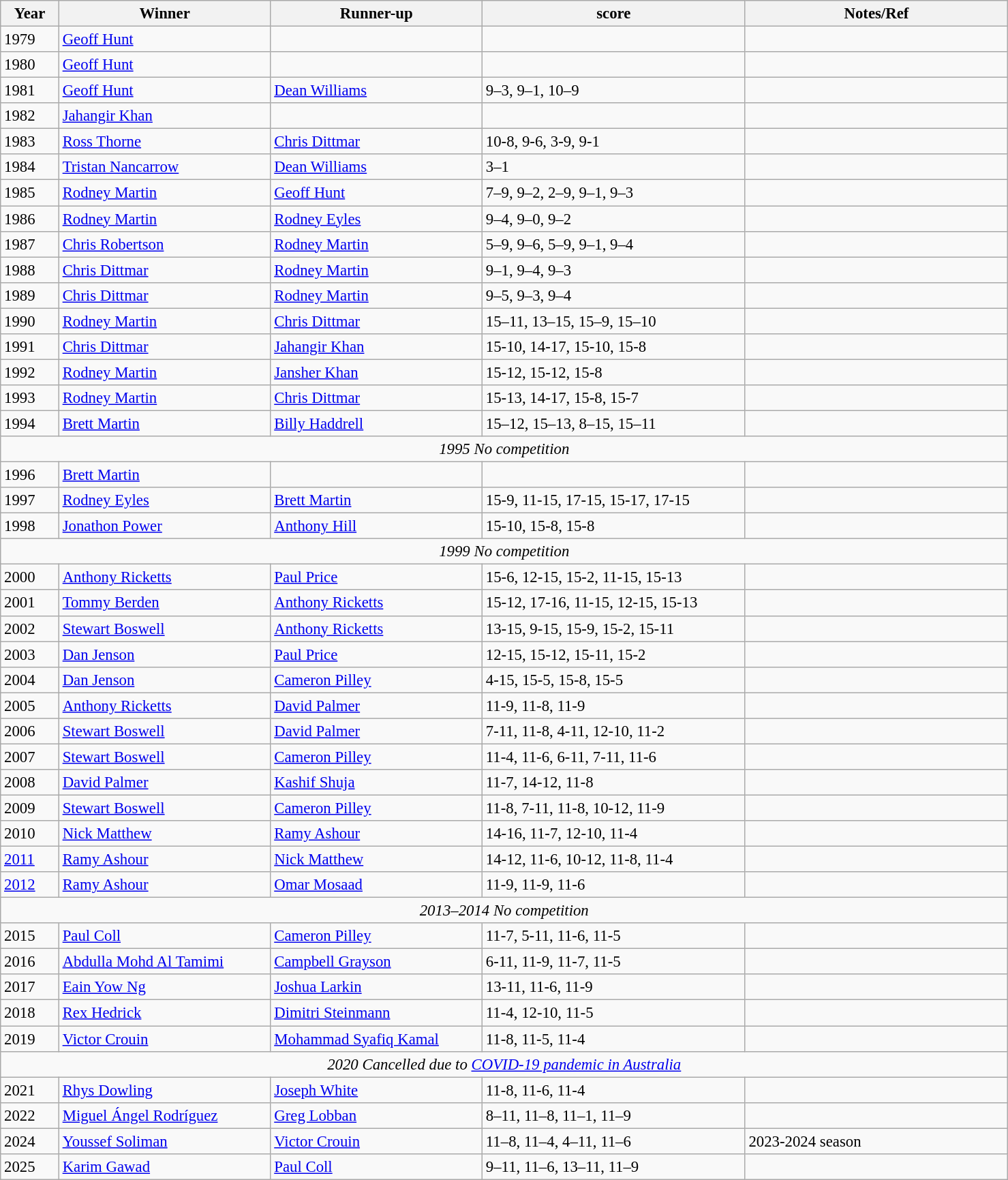<table class="wikitable" style="font-size: 95%;">
<tr>
<th width=50>Year</th>
<th width=200>Winner</th>
<th width=200>Runner-up</th>
<th width=250>score</th>
<th width=250>Notes/Ref</th>
</tr>
<tr>
<td>1979</td>
<td> <a href='#'>Geoff Hunt</a></td>
<td></td>
<td></td>
<td></td>
</tr>
<tr>
<td>1980</td>
<td> <a href='#'>Geoff Hunt</a></td>
<td></td>
<td></td>
<td></td>
</tr>
<tr>
<td>1981</td>
<td> <a href='#'>Geoff Hunt</a></td>
<td> <a href='#'>Dean Williams</a></td>
<td>9–3, 9–1, 10–9</td>
<td></td>
</tr>
<tr>
<td>1982</td>
<td> <a href='#'>Jahangir Khan</a></td>
<td></td>
<td></td>
<td></td>
</tr>
<tr>
<td>1983</td>
<td> <a href='#'>Ross Thorne</a></td>
<td> <a href='#'>Chris Dittmar</a></td>
<td>10-8, 9-6, 3-9, 9-1</td>
<td></td>
</tr>
<tr>
<td>1984</td>
<td> <a href='#'>Tristan Nancarrow</a></td>
<td> <a href='#'>Dean Williams</a></td>
<td>3–1</td>
<td></td>
</tr>
<tr>
<td>1985</td>
<td> <a href='#'>Rodney Martin</a></td>
<td> <a href='#'>Geoff Hunt</a></td>
<td>7–9, 9–2, 2–9, 9–1, 9–3</td>
<td></td>
</tr>
<tr>
<td>1986</td>
<td> <a href='#'>Rodney Martin</a></td>
<td> <a href='#'>Rodney Eyles</a></td>
<td>9–4, 9–0, 9–2</td>
<td></td>
</tr>
<tr>
<td>1987</td>
<td> <a href='#'>Chris Robertson</a></td>
<td> <a href='#'>Rodney Martin</a></td>
<td>5–9, 9–6, 5–9, 9–1, 9–4</td>
<td></td>
</tr>
<tr>
<td>1988</td>
<td> <a href='#'>Chris Dittmar</a></td>
<td> <a href='#'>Rodney Martin</a></td>
<td>9–1, 9–4, 9–3</td>
<td></td>
</tr>
<tr>
<td>1989</td>
<td> <a href='#'>Chris Dittmar</a></td>
<td> <a href='#'>Rodney Martin</a></td>
<td>9–5, 9–3, 9–4</td>
<td></td>
</tr>
<tr>
<td>1990</td>
<td> <a href='#'>Rodney Martin</a></td>
<td> <a href='#'>Chris Dittmar</a></td>
<td>15–11, 13–15, 15–9, 15–10</td>
<td></td>
</tr>
<tr>
<td>1991</td>
<td> <a href='#'>Chris Dittmar</a></td>
<td> <a href='#'>Jahangir Khan</a></td>
<td>15-10, 14-17, 15-10, 15-8</td>
<td></td>
</tr>
<tr>
<td>1992</td>
<td> <a href='#'>Rodney Martin</a></td>
<td> <a href='#'>Jansher Khan</a></td>
<td>15-12, 15-12, 15-8</td>
<td></td>
</tr>
<tr>
<td>1993</td>
<td> <a href='#'>Rodney Martin</a></td>
<td> <a href='#'>Chris Dittmar</a></td>
<td>15-13, 14-17, 15-8, 15-7</td>
<td></td>
</tr>
<tr>
<td>1994</td>
<td> <a href='#'>Brett Martin</a></td>
<td> <a href='#'>Billy Haddrell</a></td>
<td>15–12, 15–13, 8–15, 15–11</td>
<td></td>
</tr>
<tr>
<td colspan=5 align="center"><em>1995 No competition</em></td>
</tr>
<tr>
<td>1996</td>
<td> <a href='#'>Brett Martin</a></td>
<td></td>
<td></td>
<td></td>
</tr>
<tr>
<td>1997</td>
<td> <a href='#'>Rodney Eyles</a></td>
<td> <a href='#'>Brett Martin</a></td>
<td>15-9, 11-15, 17-15, 15-17, 17-15</td>
<td></td>
</tr>
<tr>
<td>1998</td>
<td> <a href='#'>Jonathon Power</a></td>
<td> <a href='#'>Anthony Hill</a></td>
<td>15-10, 15-8, 15-8</td>
<td></td>
</tr>
<tr>
<td colspan=5 align="center"><em>1999 No competition</em></td>
</tr>
<tr>
<td>2000</td>
<td> <a href='#'>Anthony Ricketts</a></td>
<td> <a href='#'>Paul Price</a></td>
<td>15-6, 12-15, 15-2, 11-15, 15-13</td>
<td></td>
</tr>
<tr>
<td>2001</td>
<td> <a href='#'>Tommy Berden</a></td>
<td> <a href='#'>Anthony Ricketts</a></td>
<td>15-12, 17-16, 11-15, 12-15, 15-13</td>
<td></td>
</tr>
<tr>
<td>2002</td>
<td> <a href='#'>Stewart Boswell</a></td>
<td> <a href='#'>Anthony Ricketts</a></td>
<td>13-15, 9-15, 15-9, 15-2, 15-11</td>
<td></td>
</tr>
<tr>
<td>2003</td>
<td> <a href='#'>Dan Jenson</a></td>
<td> <a href='#'>Paul Price</a></td>
<td>12-15, 15-12, 15-11, 15-2</td>
<td></td>
</tr>
<tr>
<td>2004</td>
<td> <a href='#'>Dan Jenson</a></td>
<td> <a href='#'>Cameron Pilley</a></td>
<td>4-15, 15-5, 15-8, 15-5</td>
<td></td>
</tr>
<tr>
<td>2005</td>
<td> <a href='#'>Anthony Ricketts</a></td>
<td> <a href='#'>David Palmer</a></td>
<td>11-9, 11-8, 11-9</td>
<td></td>
</tr>
<tr>
<td>2006</td>
<td> <a href='#'>Stewart Boswell</a></td>
<td> <a href='#'>David Palmer</a></td>
<td>7-11, 11-8, 4-11, 12-10, 11-2</td>
<td></td>
</tr>
<tr>
<td>2007</td>
<td> <a href='#'>Stewart Boswell</a></td>
<td> <a href='#'>Cameron Pilley</a></td>
<td>11-4, 11-6, 6-11, 7-11, 11-6</td>
<td></td>
</tr>
<tr>
<td>2008</td>
<td> <a href='#'>David Palmer</a></td>
<td> <a href='#'>Kashif Shuja</a></td>
<td>11-7, 14-12, 11-8</td>
<td></td>
</tr>
<tr>
<td>2009</td>
<td> <a href='#'>Stewart Boswell</a></td>
<td> <a href='#'>Cameron Pilley</a></td>
<td>11-8, 7-11, 11-8, 10-12, 11-9</td>
<td></td>
</tr>
<tr>
<td>2010</td>
<td> <a href='#'>Nick Matthew</a></td>
<td> <a href='#'>Ramy Ashour</a></td>
<td>14-16, 11-7, 12-10, 11-4</td>
<td></td>
</tr>
<tr>
<td><a href='#'>2011</a></td>
<td> <a href='#'>Ramy Ashour</a></td>
<td> <a href='#'>Nick Matthew</a></td>
<td>14-12, 11-6, 10-12, 11-8, 11-4</td>
<td></td>
</tr>
<tr>
<td><a href='#'>2012</a></td>
<td> <a href='#'>Ramy Ashour</a></td>
<td> <a href='#'>Omar Mosaad</a></td>
<td>11-9, 11-9, 11-6</td>
<td></td>
</tr>
<tr>
<td colspan=5 align="center"><em>2013–2014 No competition</em></td>
</tr>
<tr>
<td>2015</td>
<td> <a href='#'>Paul Coll</a></td>
<td> <a href='#'>Cameron Pilley</a></td>
<td>11-7, 5-11, 11-6, 11-5</td>
<td></td>
</tr>
<tr>
<td>2016</td>
<td> <a href='#'>Abdulla Mohd Al Tamimi </a></td>
<td> <a href='#'>Campbell Grayson</a></td>
<td>6-11, 11-9, 11-7, 11-5</td>
<td></td>
</tr>
<tr>
<td>2017</td>
<td> <a href='#'>Eain Yow Ng</a></td>
<td> <a href='#'>Joshua Larkin</a></td>
<td>13-11, 11-6, 11-9</td>
<td></td>
</tr>
<tr>
<td>2018</td>
<td> <a href='#'>Rex Hedrick</a></td>
<td> <a href='#'>Dimitri Steinmann</a></td>
<td>11-4, 12-10, 11-5</td>
<td></td>
</tr>
<tr>
<td>2019</td>
<td> <a href='#'>Victor Crouin</a></td>
<td> <a href='#'>Mohammad Syafiq Kamal</a></td>
<td>11-8, 11-5, 11-4</td>
<td></td>
</tr>
<tr>
<td colspan=5 align="center"><em>2020 Cancelled due to <a href='#'>COVID-19 pandemic in Australia</a></em></td>
</tr>
<tr>
<td>2021</td>
<td> <a href='#'>Rhys Dowling</a></td>
<td> <a href='#'>Joseph White</a></td>
<td>11-8, 11-6, 11-4</td>
</tr>
<tr>
<td>2022</td>
<td> <a href='#'>Miguel Ángel Rodríguez</a></td>
<td> <a href='#'>Greg Lobban</a></td>
<td>8–11, 11–8, 11–1, 11–9</td>
<td></td>
</tr>
<tr>
<td>2024</td>
<td> <a href='#'>Youssef Soliman</a></td>
<td> <a href='#'>Victor Crouin</a></td>
<td>11–8, 11–4, 4–11, 11–6</td>
<td>2023-2024 season</td>
</tr>
<tr>
<td>2025</td>
<td> <a href='#'>Karim Gawad</a></td>
<td> <a href='#'>Paul Coll</a></td>
<td>9–11, 11–6, 13–11, 11–9</td>
<td></td>
</tr>
</table>
